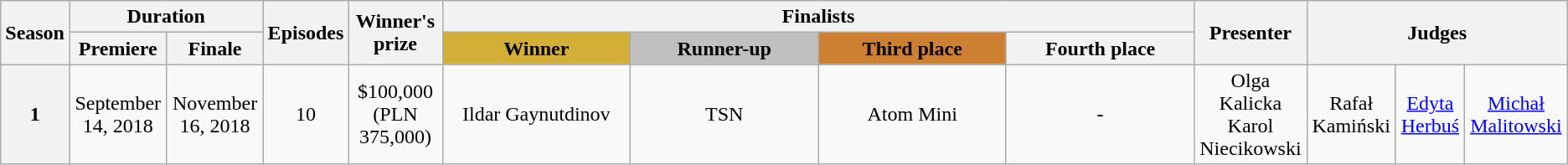<table class="wikitable" style="text-align:center; font-size:100%;">
<tr>
<th rowspan="2">Season</th>
<th colspan="2">Duration</th>
<th rowspan="2">Episodes</th>
<th style="width:6%;" rowspan="2">Winner's prize</th>
<th colspan="4">Finalists</th>
<th rowspan="2">Presenter</th>
<th colspan="3" rowspan="2">Judges</th>
</tr>
<tr>
<th>Premiere</th>
<th>Finale</th>
<th style="width:12%; background:#D4AF37;" align="center">Winner</th>
<th style="width:12%; background:silver;" align="center">Runner-up</th>
<th style="width:12%; background:#CD7F32;" align="center">Third place</th>
<th style="width:12%;" align="center">Fourth place</th>
</tr>
<tr>
<th scope="row">1</th>
<td>September 14, 2018</td>
<td>November 16, 2018</td>
<td>10</td>
<td>$100,000<br>(PLN 375,000)</td>
<td>Ildar Gaynutdinov</td>
<td>TSN</td>
<td>Atom Mini</td>
<td>-</td>
<td>Olga Kalicka<br>Karol Niecikowski</td>
<td>Rafał Kamiński</td>
<td><a href='#'>Edyta Herbuś</a></td>
<td><a href='#'>Michał Malitowski</a></td>
</tr>
</table>
